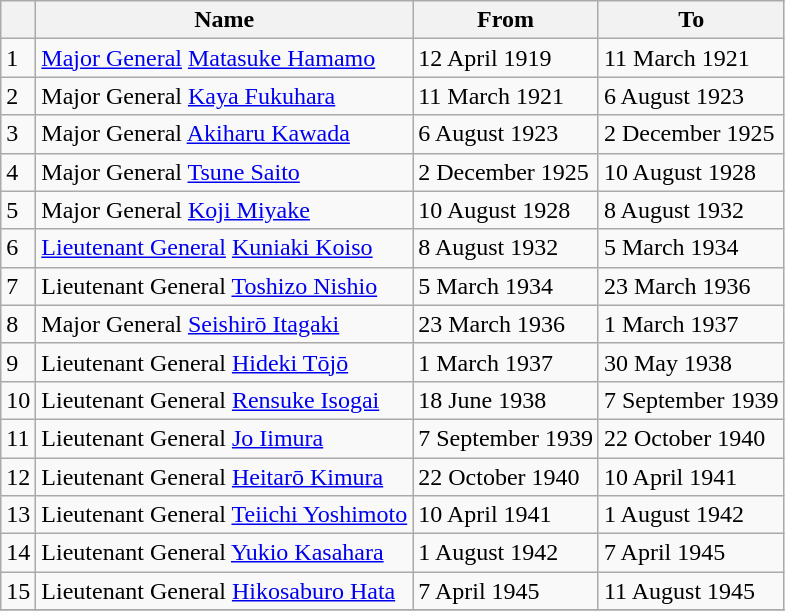<table class=wikitable>
<tr>
<th></th>
<th>Name</th>
<th>From</th>
<th>To</th>
</tr>
<tr>
<td>1</td>
<td><a href='#'>Major General</a> <a href='#'>Matasuke Hamamo</a></td>
<td>12 April 1919</td>
<td>11 March 1921</td>
</tr>
<tr>
<td>2</td>
<td>Major General <a href='#'>Kaya Fukuhara</a></td>
<td>11 March 1921</td>
<td>6 August 1923</td>
</tr>
<tr>
<td>3</td>
<td>Major General <a href='#'>Akiharu Kawada</a></td>
<td>6 August 1923</td>
<td>2 December 1925</td>
</tr>
<tr>
<td>4</td>
<td>Major General <a href='#'>Tsune Saito</a></td>
<td>2 December 1925</td>
<td>10 August 1928</td>
</tr>
<tr>
<td>5</td>
<td>Major General <a href='#'>Koji Miyake</a></td>
<td>10 August 1928</td>
<td>8 August 1932</td>
</tr>
<tr>
<td>6</td>
<td><a href='#'>Lieutenant General</a> <a href='#'>Kuniaki Koiso</a></td>
<td>8 August 1932</td>
<td>5 March 1934</td>
</tr>
<tr>
<td>7</td>
<td>Lieutenant General <a href='#'>Toshizo Nishio</a></td>
<td>5 March 1934</td>
<td>23 March 1936</td>
</tr>
<tr>
<td>8</td>
<td>Major General <a href='#'>Seishirō Itagaki</a></td>
<td>23 March 1936</td>
<td>1 March 1937</td>
</tr>
<tr>
<td>9</td>
<td>Lieutenant General <a href='#'>Hideki Tōjō</a></td>
<td>1 March 1937</td>
<td>30 May 1938</td>
</tr>
<tr>
<td>10</td>
<td>Lieutenant General <a href='#'>Rensuke Isogai</a></td>
<td>18 June 1938</td>
<td>7 September 1939</td>
</tr>
<tr>
<td>11</td>
<td>Lieutenant General <a href='#'>Jo Iimura</a></td>
<td>7 September 1939</td>
<td>22 October 1940</td>
</tr>
<tr>
<td>12</td>
<td>Lieutenant General <a href='#'>Heitarō Kimura</a></td>
<td>22 October 1940</td>
<td>10 April 1941</td>
</tr>
<tr>
<td>13</td>
<td>Lieutenant General <a href='#'>Teiichi Yoshimoto</a></td>
<td>10 April 1941</td>
<td>1 August 1942</td>
</tr>
<tr>
<td>14</td>
<td>Lieutenant General <a href='#'>Yukio Kasahara</a></td>
<td>1 August 1942</td>
<td>7 April 1945</td>
</tr>
<tr>
<td>15</td>
<td>Lieutenant General <a href='#'>Hikosaburo Hata</a></td>
<td>7 April 1945</td>
<td>11 August 1945</td>
</tr>
<tr>
</tr>
</table>
